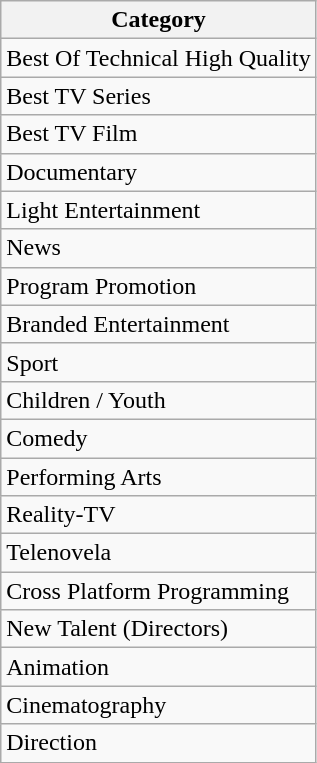<table class="wikitable">
<tr>
<th>Category</th>
</tr>
<tr>
<td>Best Of Technical High Quality</td>
</tr>
<tr>
<td>Best TV Series</td>
</tr>
<tr>
<td>Best TV Film</td>
</tr>
<tr>
<td>Documentary</td>
</tr>
<tr>
<td>Light Entertainment</td>
</tr>
<tr>
<td>News</td>
</tr>
<tr>
<td>Program Promotion</td>
</tr>
<tr>
<td>Branded Entertainment</td>
</tr>
<tr>
<td>Sport</td>
</tr>
<tr>
<td>Children / Youth</td>
</tr>
<tr>
<td>Comedy</td>
</tr>
<tr>
<td>Performing Arts</td>
</tr>
<tr>
<td>Reality-TV</td>
</tr>
<tr>
<td>Telenovela</td>
</tr>
<tr>
<td>Cross Platform Programming</td>
</tr>
<tr>
<td>New Talent (Directors)</td>
</tr>
<tr>
<td>Animation</td>
</tr>
<tr>
<td>Cinematography</td>
</tr>
<tr>
<td>Direction</td>
</tr>
</table>
